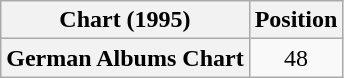<table class="wikitable sortable plainrowheaders" style="text-align:center;">
<tr>
<th scope="column">Chart (1995)</th>
<th scope="column">Position</th>
</tr>
<tr>
<th scope="row">German Albums Chart</th>
<td align="center">48</td>
</tr>
</table>
